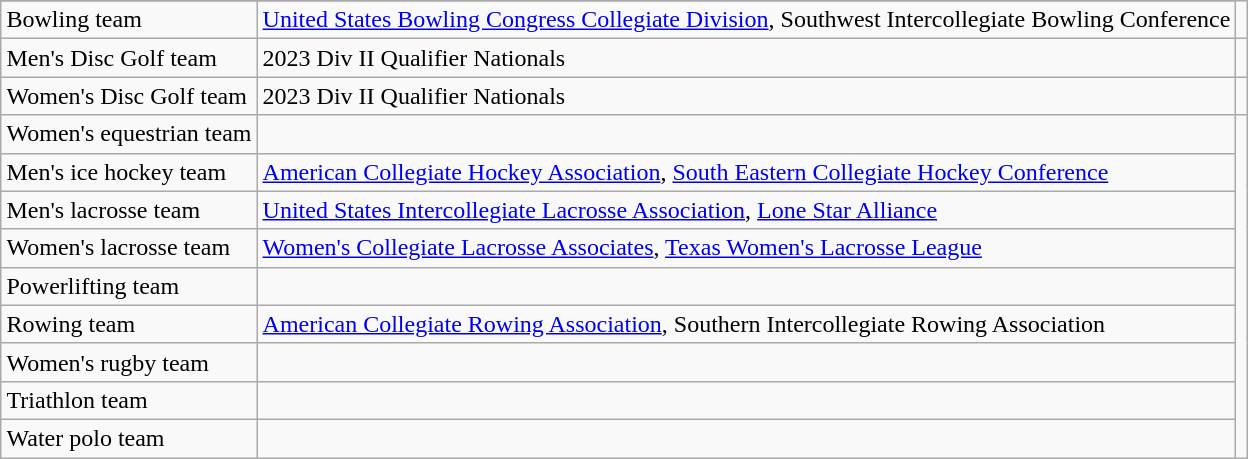<table style="margin: 1em auto 1em auto" class="wikitable sortable">
<tr>
</tr>
<tr>
<td>Bowling team</td>
<td><a href='#'>United States Bowling Congress Collegiate Division</a>, Southwest Intercollegiate Bowling Conference</td>
</tr>
<tr>
<td>Men's Disc Golf team</td>
<td>2023 Div II Qualifier Nationals</td>
<td></td>
</tr>
<tr>
<td>Women's Disc Golf team</td>
<td>2023 Div II Qualifier Nationals</td>
<td></td>
</tr>
<tr>
<td>Women's equestrian team</td>
<td></td>
</tr>
<tr>
<td>Men's ice hockey team</td>
<td><a href='#'>American Collegiate Hockey Association</a>, <a href='#'>South Eastern Collegiate Hockey Conference</a></td>
</tr>
<tr>
<td>Men's lacrosse team</td>
<td><a href='#'>United States Intercollegiate Lacrosse Association</a>, <a href='#'>Lone Star Alliance</a></td>
</tr>
<tr>
<td>Women's lacrosse team</td>
<td><a href='#'>Women's Collegiate Lacrosse Associates</a>, <a href='#'>Texas Women's Lacrosse League</a></td>
</tr>
<tr>
<td>Powerlifting team</td>
<td></td>
</tr>
<tr>
<td>Rowing team</td>
<td><a href='#'>American Collegiate Rowing Association</a>, Southern Intercollegiate Rowing Association</td>
</tr>
<tr>
<td>Women's rugby team</td>
<td></td>
</tr>
<tr>
<td>Triathlon team</td>
<td></td>
</tr>
<tr>
<td>Water polo team</td>
<td></td>
</tr>
</table>
